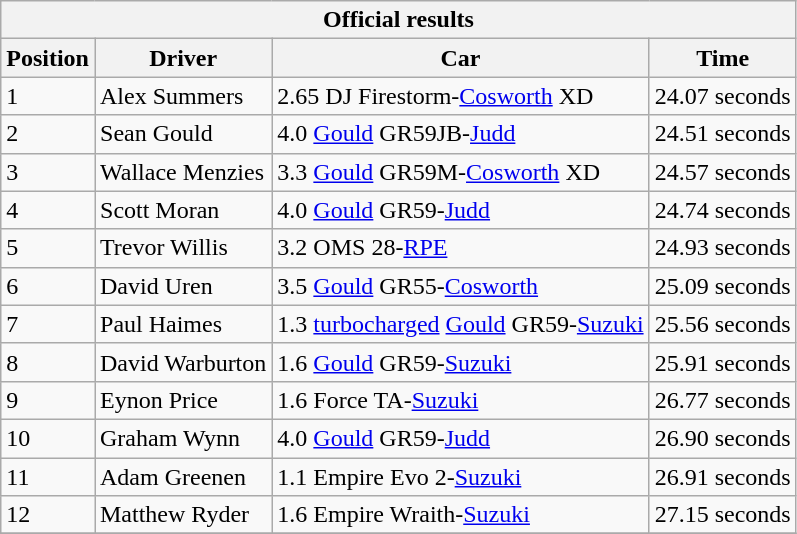<table class="wikitable" style="font-size: 100%">
<tr>
<th colspan=4>Official results</th>
</tr>
<tr>
<th>Position</th>
<th>Driver</th>
<th>Car</th>
<th>Time</th>
</tr>
<tr>
<td>1</td>
<td>Alex Summers</td>
<td>2.65 DJ Firestorm-<a href='#'>Cosworth</a> XD</td>
<td>24.07 seconds</td>
</tr>
<tr>
<td>2</td>
<td>Sean Gould</td>
<td>4.0 <a href='#'>Gould</a> GR59JB-<a href='#'>Judd</a></td>
<td>24.51 seconds</td>
</tr>
<tr>
<td>3</td>
<td>Wallace Menzies</td>
<td>3.3 <a href='#'>Gould</a> GR59M-<a href='#'>Cosworth</a> XD</td>
<td>24.57 seconds</td>
</tr>
<tr>
<td>4</td>
<td>Scott Moran</td>
<td>4.0 <a href='#'>Gould</a> GR59-<a href='#'>Judd</a></td>
<td>24.74 seconds</td>
</tr>
<tr>
<td>5</td>
<td>Trevor Willis</td>
<td>3.2 OMS 28-<a href='#'>RPE</a></td>
<td>24.93 seconds</td>
</tr>
<tr>
<td>6</td>
<td>David Uren</td>
<td>3.5 <a href='#'>Gould</a> GR55-<a href='#'>Cosworth</a></td>
<td>25.09 seconds</td>
</tr>
<tr>
<td>7</td>
<td>Paul Haimes</td>
<td>1.3 <a href='#'>turbocharged</a> <a href='#'>Gould</a> GR59-<a href='#'>Suzuki</a></td>
<td>25.56 seconds</td>
</tr>
<tr>
<td>8</td>
<td>David Warburton</td>
<td>1.6 <a href='#'>Gould</a> GR59-<a href='#'>Suzuki</a></td>
<td>25.91 seconds</td>
</tr>
<tr>
<td>9</td>
<td>Eynon Price</td>
<td>1.6 Force TA-<a href='#'>Suzuki</a></td>
<td>26.77 seconds</td>
</tr>
<tr>
<td>10</td>
<td>Graham Wynn</td>
<td>4.0 <a href='#'>Gould</a> GR59-<a href='#'>Judd</a></td>
<td>26.90 seconds</td>
</tr>
<tr>
<td>11</td>
<td>Adam Greenen</td>
<td>1.1 Empire Evo 2-<a href='#'>Suzuki</a></td>
<td>26.91 seconds</td>
</tr>
<tr>
<td>12</td>
<td>Matthew Ryder</td>
<td>1.6 Empire Wraith-<a href='#'>Suzuki</a></td>
<td>27.15 seconds</td>
</tr>
<tr>
</tr>
</table>
